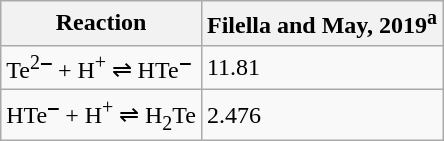<table class="wikitable">
<tr>
<th>Reaction</th>
<th>Filella and May, 2019<sup>a</sup></th>
</tr>
<tr>
<td>Te<sup>2‒</sup> + H<sup>+</sup> ⇌ HTe<sup>‒</sup></td>
<td>11.81</td>
</tr>
<tr>
<td>HTe<sup>‒</sup> + H<sup>+</sup> ⇌ H<sub>2</sub>Te</td>
<td>2.476</td>
</tr>
</table>
